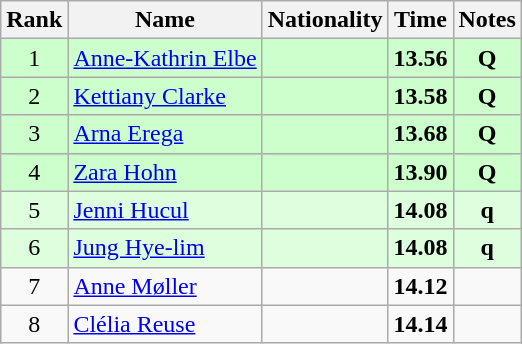<table class="wikitable sortable" style="text-align:center">
<tr>
<th>Rank</th>
<th>Name</th>
<th>Nationality</th>
<th>Time</th>
<th>Notes</th>
</tr>
<tr bgcolor=ccffcc>
<td>1</td>
<td align=left><a href='#'>Anne-Kathrin Elbe</a></td>
<td align=left></td>
<td><strong>13.56</strong></td>
<td><strong>Q</strong></td>
</tr>
<tr bgcolor=ccffcc>
<td>2</td>
<td align=left><a href='#'>Kettiany Clarke</a></td>
<td align=left></td>
<td><strong>13.58</strong></td>
<td><strong>Q</strong></td>
</tr>
<tr bgcolor=ccffcc>
<td>3</td>
<td align=left><a href='#'>Arna Erega</a></td>
<td align=left></td>
<td><strong>13.68</strong></td>
<td><strong>Q</strong></td>
</tr>
<tr bgcolor=ccffcc>
<td>4</td>
<td align=left><a href='#'>Zara Hohn</a></td>
<td align=left></td>
<td><strong>13.90</strong></td>
<td><strong>Q</strong></td>
</tr>
<tr bgcolor=ddffdd>
<td>5</td>
<td align=left><a href='#'>Jenni Hucul</a></td>
<td align=left></td>
<td><strong>14.08</strong></td>
<td><strong>q</strong></td>
</tr>
<tr bgcolor=ddffdd>
<td>6</td>
<td align=left><a href='#'>Jung Hye-lim</a></td>
<td align=left></td>
<td><strong>14.08</strong></td>
<td><strong>q</strong></td>
</tr>
<tr>
<td>7</td>
<td align=left><a href='#'>Anne Møller</a></td>
<td align=left></td>
<td><strong>14.12</strong></td>
<td></td>
</tr>
<tr>
<td>8</td>
<td align=left><a href='#'>Clélia Reuse</a></td>
<td align=left></td>
<td><strong>14.14</strong></td>
<td></td>
</tr>
</table>
